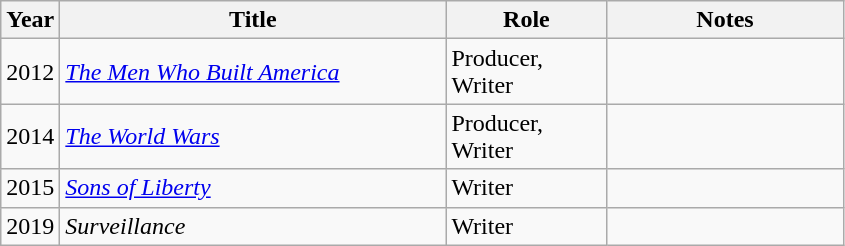<table class="wikitable sortable">
<tr>
<th>Year</th>
<th style="width:250px;">Title</th>
<th style="width:100px;">Role</th>
<th style="width:150px;">Notes</th>
</tr>
<tr>
<td>2012</td>
<td><em><a href='#'>The Men Who Built America</a></em></td>
<td>Producer, Writer</td>
<td></td>
</tr>
<tr>
<td>2014</td>
<td><em><a href='#'>The World Wars</a></em></td>
<td>Producer, Writer</td>
<td></td>
</tr>
<tr>
<td>2015</td>
<td><em><a href='#'>Sons of Liberty</a></em></td>
<td>Writer</td>
<td></td>
</tr>
<tr>
<td>2019</td>
<td><em>Surveillance</em></td>
<td>Writer</td>
<td></td>
</tr>
</table>
